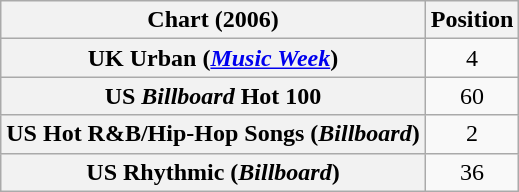<table class="wikitable sortable plainrowheaders" style="text-align:center">
<tr>
<th scope="col">Chart (2006)</th>
<th scope="col">Position</th>
</tr>
<tr>
<th scope="row">UK Urban (<em><a href='#'>Music Week</a></em>)</th>
<td>4</td>
</tr>
<tr>
<th scope="row">US <em>Billboard</em> Hot 100</th>
<td>60</td>
</tr>
<tr>
<th scope="row">US Hot R&B/Hip-Hop Songs (<em>Billboard</em>)</th>
<td>2</td>
</tr>
<tr>
<th scope="row">US Rhythmic (<em>Billboard</em>)</th>
<td>36</td>
</tr>
</table>
